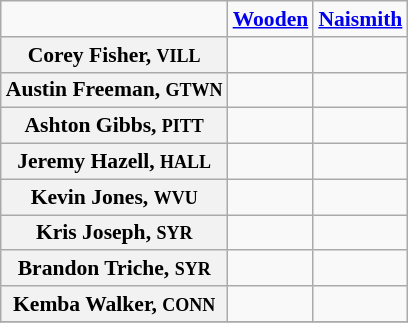<table class="wikitable" style="white-space:nowrap; font-size:90%;">
<tr>
<td></td>
<td><strong><a href='#'>Wooden</a></strong></td>
<td><strong><a href='#'>Naismith</a></strong></td>
</tr>
<tr>
<th>Corey Fisher, <small>VILL</small></th>
<td></td>
<td></td>
</tr>
<tr>
<th>Austin Freeman, <small>GTWN</small></th>
<td></td>
<td></td>
</tr>
<tr>
<th>Ashton Gibbs, <small>PITT</small></th>
<td></td>
<td></td>
</tr>
<tr>
<th>Jeremy Hazell, <small>HALL</small></th>
<td></td>
<td></td>
</tr>
<tr>
<th>Kevin Jones, <small>WVU</small></th>
<td></td>
<td></td>
</tr>
<tr>
<th>Kris Joseph, <small>SYR</small></th>
<td></td>
<td></td>
</tr>
<tr>
<th>Brandon Triche, <small>SYR</small></th>
<td></td>
<td></td>
</tr>
<tr>
<th>Kemba Walker, <small>CONN</small></th>
<td></td>
<td></td>
</tr>
<tr>
</tr>
</table>
